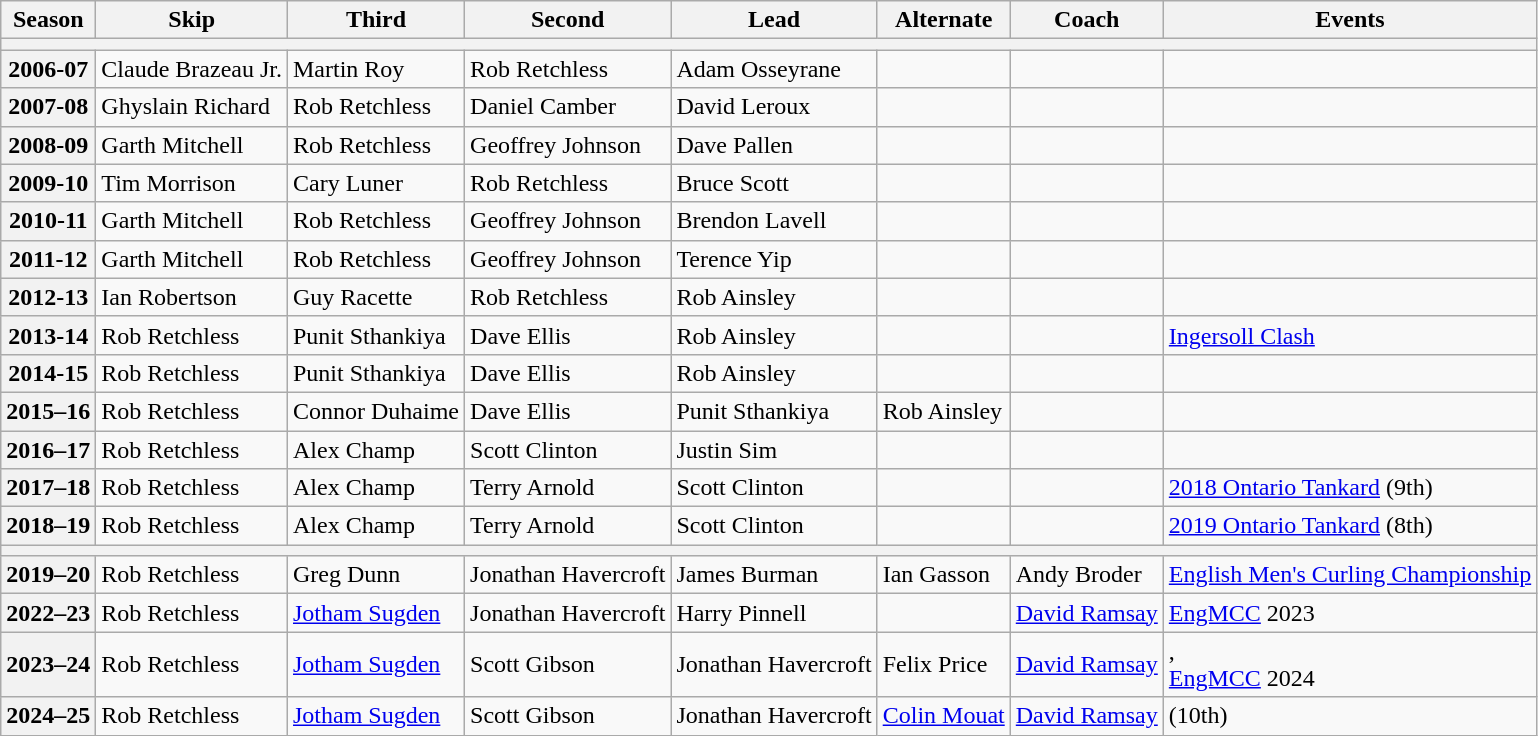<table class="wikitable">
<tr>
<th scope="col">Season</th>
<th scope="col">Skip</th>
<th scope="col">Third</th>
<th scope="col">Second</th>
<th scope="col">Lead</th>
<th scope="col">Alternate</th>
<th scope="col">Coach</th>
<th scope="col">Events</th>
</tr>
<tr>
<th colspan=8></th>
</tr>
<tr>
<th>2006-07</th>
<td>Claude Brazeau Jr.</td>
<td>Martin Roy</td>
<td>Rob Retchless</td>
<td>Adam Osseyrane</td>
<td></td>
<td></td>
<td></td>
</tr>
<tr>
<th>2007-08</th>
<td>Ghyslain Richard</td>
<td>Rob Retchless</td>
<td>Daniel Camber</td>
<td>David Leroux</td>
<td></td>
<td></td>
<td></td>
</tr>
<tr>
<th>2008-09</th>
<td>Garth Mitchell</td>
<td>Rob Retchless</td>
<td>Geoffrey Johnson</td>
<td>Dave Pallen</td>
<td></td>
<td></td>
<td></td>
</tr>
<tr>
<th>2009-10</th>
<td>Tim Morrison</td>
<td>Cary Luner</td>
<td>Rob Retchless</td>
<td>Bruce Scott</td>
<td></td>
<td></td>
<td></td>
</tr>
<tr>
<th>2010-11</th>
<td>Garth Mitchell</td>
<td>Rob Retchless</td>
<td>Geoffrey Johnson</td>
<td>Brendon Lavell</td>
<td></td>
<td></td>
<td></td>
</tr>
<tr>
<th>2011-12</th>
<td>Garth Mitchell</td>
<td>Rob Retchless</td>
<td>Geoffrey Johnson</td>
<td>Terence Yip</td>
<td></td>
<td></td>
<td></td>
</tr>
<tr>
<th>2012-13</th>
<td>Ian Robertson</td>
<td>Guy Racette</td>
<td>Rob Retchless</td>
<td>Rob Ainsley</td>
<td></td>
<td></td>
<td></td>
</tr>
<tr>
<th>2013-14</th>
<td>Rob Retchless</td>
<td>Punit Sthankiya</td>
<td>Dave Ellis</td>
<td>Rob Ainsley</td>
<td></td>
<td></td>
<td> <a href='#'>Ingersoll Clash</a></td>
</tr>
<tr>
<th>2014-15</th>
<td>Rob Retchless</td>
<td>Punit Sthankiya</td>
<td>Dave Ellis</td>
<td>Rob Ainsley</td>
<td></td>
<td></td>
<td></td>
</tr>
<tr>
<th>2015–16</th>
<td>Rob Retchless</td>
<td>Connor Duhaime</td>
<td>Dave Ellis</td>
<td>Punit Sthankiya</td>
<td>Rob Ainsley</td>
<td></td>
<td></td>
</tr>
<tr>
<th scope="row">2016–17</th>
<td>Rob Retchless</td>
<td>Alex Champ</td>
<td>Scott Clinton</td>
<td>Justin Sim</td>
<td></td>
<td></td>
<td></td>
</tr>
<tr>
<th scope="row">2017–18</th>
<td>Rob Retchless</td>
<td>Alex Champ</td>
<td>Terry Arnold</td>
<td>Scott Clinton</td>
<td></td>
<td></td>
<td><a href='#'>2018 Ontario Tankard</a> (9th)</td>
</tr>
<tr>
<th scope="row">2018–19</th>
<td>Rob Retchless</td>
<td>Alex Champ</td>
<td>Terry Arnold</td>
<td>Scott Clinton</td>
<td></td>
<td></td>
<td><a href='#'>2019 Ontario Tankard</a> (8th)</td>
</tr>
<tr>
<th colspan=8></th>
</tr>
<tr>
<th scope="row">2019–20</th>
<td>Rob Retchless</td>
<td>Greg Dunn</td>
<td>Jonathan Havercroft</td>
<td>James Burman</td>
<td>Ian Gasson</td>
<td>Andy Broder</td>
<td><a href='#'>English Men's Curling Championship</a>  </td>
</tr>
<tr>
<th scope="row">2022–23</th>
<td>Rob Retchless</td>
<td><a href='#'>Jotham Sugden</a></td>
<td>Jonathan Havercroft</td>
<td>Harry Pinnell</td>
<td></td>
<td><a href='#'>David Ramsay</a></td>
<td><a href='#'>EngMCC</a> 2023 </td>
</tr>
<tr>
<th scope="row">2023–24</th>
<td>Rob Retchless</td>
<td><a href='#'>Jotham Sugden</a></td>
<td>Scott Gibson</td>
<td>Jonathan Havercroft</td>
<td>Felix Price</td>
<td><a href='#'>David Ramsay</a></td>
<td> ,<br><a href='#'>EngMCC</a> 2024 </td>
</tr>
<tr>
<th>2024–25</th>
<td>Rob Retchless</td>
<td><a href='#'>Jotham Sugden</a></td>
<td>Scott Gibson</td>
<td>Jonathan Havercroft</td>
<td><a href='#'>Colin Mouat</a></td>
<td><a href='#'>David Ramsay</a></td>
<td> (10th)</td>
</tr>
</table>
